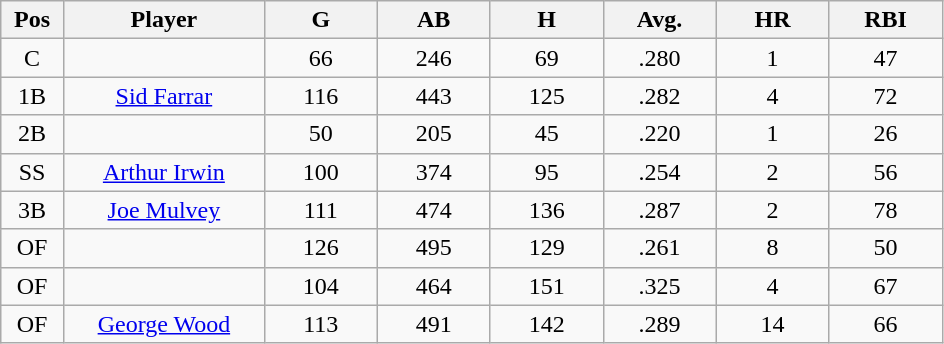<table class="wikitable sortable">
<tr>
<th bgcolor="#DDDDFF" width="5%">Pos</th>
<th bgcolor="#DDDDFF" width="16%">Player</th>
<th bgcolor="#DDDDFF" width="9%">G</th>
<th bgcolor="#DDDDFF" width="9%">AB</th>
<th bgcolor="#DDDDFF" width="9%">H</th>
<th bgcolor="#DDDDFF" width="9%">Avg.</th>
<th bgcolor="#DDDDFF" width="9%">HR</th>
<th bgcolor="#DDDDFF" width="9%">RBI</th>
</tr>
<tr align="center">
<td>C</td>
<td></td>
<td>66</td>
<td>246</td>
<td>69</td>
<td>.280</td>
<td>1</td>
<td>47</td>
</tr>
<tr align="center">
<td>1B</td>
<td><a href='#'>Sid Farrar</a></td>
<td>116</td>
<td>443</td>
<td>125</td>
<td>.282</td>
<td>4</td>
<td>72</td>
</tr>
<tr align=center>
<td>2B</td>
<td></td>
<td>50</td>
<td>205</td>
<td>45</td>
<td>.220</td>
<td>1</td>
<td>26</td>
</tr>
<tr align="center">
<td>SS</td>
<td><a href='#'>Arthur Irwin</a></td>
<td>100</td>
<td>374</td>
<td>95</td>
<td>.254</td>
<td>2</td>
<td>56</td>
</tr>
<tr align=center>
<td>3B</td>
<td><a href='#'>Joe Mulvey</a></td>
<td>111</td>
<td>474</td>
<td>136</td>
<td>.287</td>
<td>2</td>
<td>78</td>
</tr>
<tr align=center>
<td>OF</td>
<td></td>
<td>126</td>
<td>495</td>
<td>129</td>
<td>.261</td>
<td>8</td>
<td>50</td>
</tr>
<tr align="center">
<td>OF</td>
<td></td>
<td>104</td>
<td>464</td>
<td>151</td>
<td>.325</td>
<td>4</td>
<td>67</td>
</tr>
<tr align="center">
<td>OF</td>
<td><a href='#'>George Wood</a></td>
<td>113</td>
<td>491</td>
<td>142</td>
<td>.289</td>
<td>14</td>
<td>66</td>
</tr>
</table>
